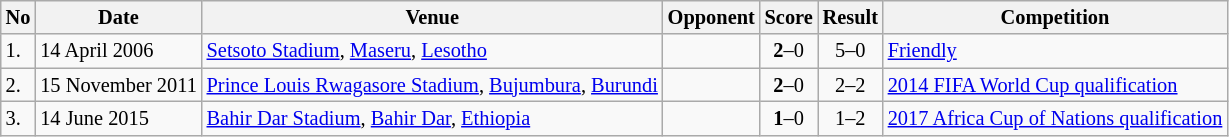<table class="wikitable" style="font-size:85%;">
<tr>
<th>No</th>
<th>Date</th>
<th>Venue</th>
<th>Opponent</th>
<th>Score</th>
<th>Result</th>
<th>Competition</th>
</tr>
<tr>
<td>1.</td>
<td>14 April 2006</td>
<td><a href='#'>Setsoto Stadium</a>, <a href='#'>Maseru</a>, <a href='#'>Lesotho</a></td>
<td></td>
<td align=center><strong>2</strong>–0</td>
<td align=center>5–0</td>
<td><a href='#'>Friendly</a></td>
</tr>
<tr>
<td>2.</td>
<td>15 November 2011</td>
<td><a href='#'>Prince Louis Rwagasore Stadium</a>, <a href='#'>Bujumbura</a>, <a href='#'>Burundi</a></td>
<td></td>
<td align=center><strong>2</strong>–0</td>
<td align=center>2–2</td>
<td><a href='#'>2014 FIFA World Cup qualification</a></td>
</tr>
<tr>
<td>3.</td>
<td>14 June 2015</td>
<td><a href='#'>Bahir Dar Stadium</a>, <a href='#'>Bahir Dar</a>, <a href='#'>Ethiopia</a></td>
<td></td>
<td align=center><strong>1</strong>–0</td>
<td align=center>1–2</td>
<td><a href='#'>2017 Africa Cup of Nations qualification</a></td>
</tr>
</table>
